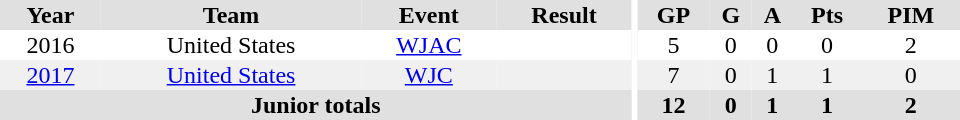<table border="0" cellpadding="1" cellspacing="0" ID="Table3" style="text-align:center; width:40em;">
<tr bgcolor="#e0e0e0">
<th>Year</th>
<th>Team</th>
<th>Event</th>
<th>Result</th>
<th rowspan="99" bgcolor="#ffffff"></th>
<th>GP</th>
<th>G</th>
<th>A</th>
<th>Pts</th>
<th>PIM</th>
</tr>
<tr>
<td>2016</td>
<td>United States</td>
<td><a href='#'>WJAC</a></td>
<td></td>
<td>5</td>
<td>0</td>
<td>0</td>
<td>0</td>
<td>2</td>
</tr>
<tr bgcolor="#f0f0f0">
<td><a href='#'>2017</a></td>
<td><a href='#'>United States</a></td>
<td><a href='#'>WJC</a></td>
<td></td>
<td>7</td>
<td>0</td>
<td>1</td>
<td>1</td>
<td>0</td>
</tr>
<tr bgcolor="#e0e0e0">
<th colspan="4">Junior totals</th>
<th>12</th>
<th>0</th>
<th>1</th>
<th>1</th>
<th>2</th>
</tr>
</table>
